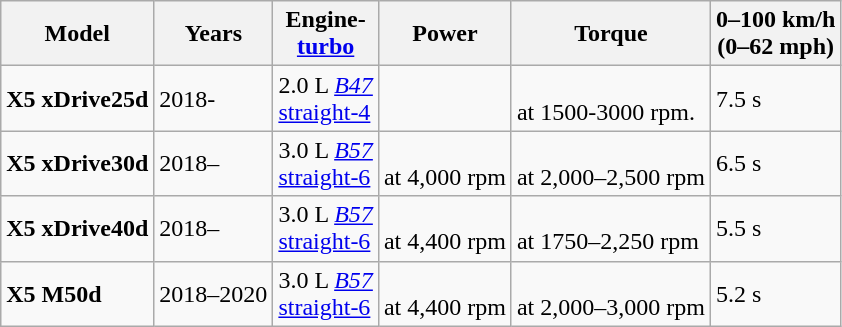<table class="wikitable sortable">
<tr>
<th>Model</th>
<th>Years</th>
<th>Engine- <br> <a href='#'>turbo</a></th>
<th>Power</th>
<th>Torque</th>
<th>0–100 km/h <br> (0–62 mph)</th>
</tr>
<tr>
<td><strong>X5 xDrive25d</strong></td>
<td>2018-</td>
<td>2.0 L <em><a href='#'>B47</a></em> <br> <a href='#'>straight-4</a></td>
<td></td>
<td> <br> at 1500-3000 rpm.</td>
<td>7.5 s</td>
</tr>
<tr>
<td><strong>X5 xDrive30d</strong></td>
<td>2018–</td>
<td>3.0 L <em><a href='#'>B57</a></em> <br> <a href='#'>straight-6</a></td>
<td> <br> at 4,000 rpm</td>
<td> <br> at 2,000–2,500 rpm</td>
<td>6.5 s</td>
</tr>
<tr>
<td><strong>X5 xDrive40d</strong></td>
<td>2018–</td>
<td>3.0 L <em><a href='#'>B57</a></em> <br> <a href='#'>straight-6</a></td>
<td> <br> at 4,400 rpm</td>
<td> <br> at 1750–2,250 rpm</td>
<td>5.5 s</td>
</tr>
<tr>
<td><strong>X5 M50d</strong></td>
<td>2018–2020</td>
<td>3.0 L <em><a href='#'>B57</a></em> <br> <a href='#'>straight-6</a></td>
<td> <br> at 4,400 rpm</td>
<td> <br> at 2,000–3,000 rpm</td>
<td>5.2 s</td>
</tr>
</table>
